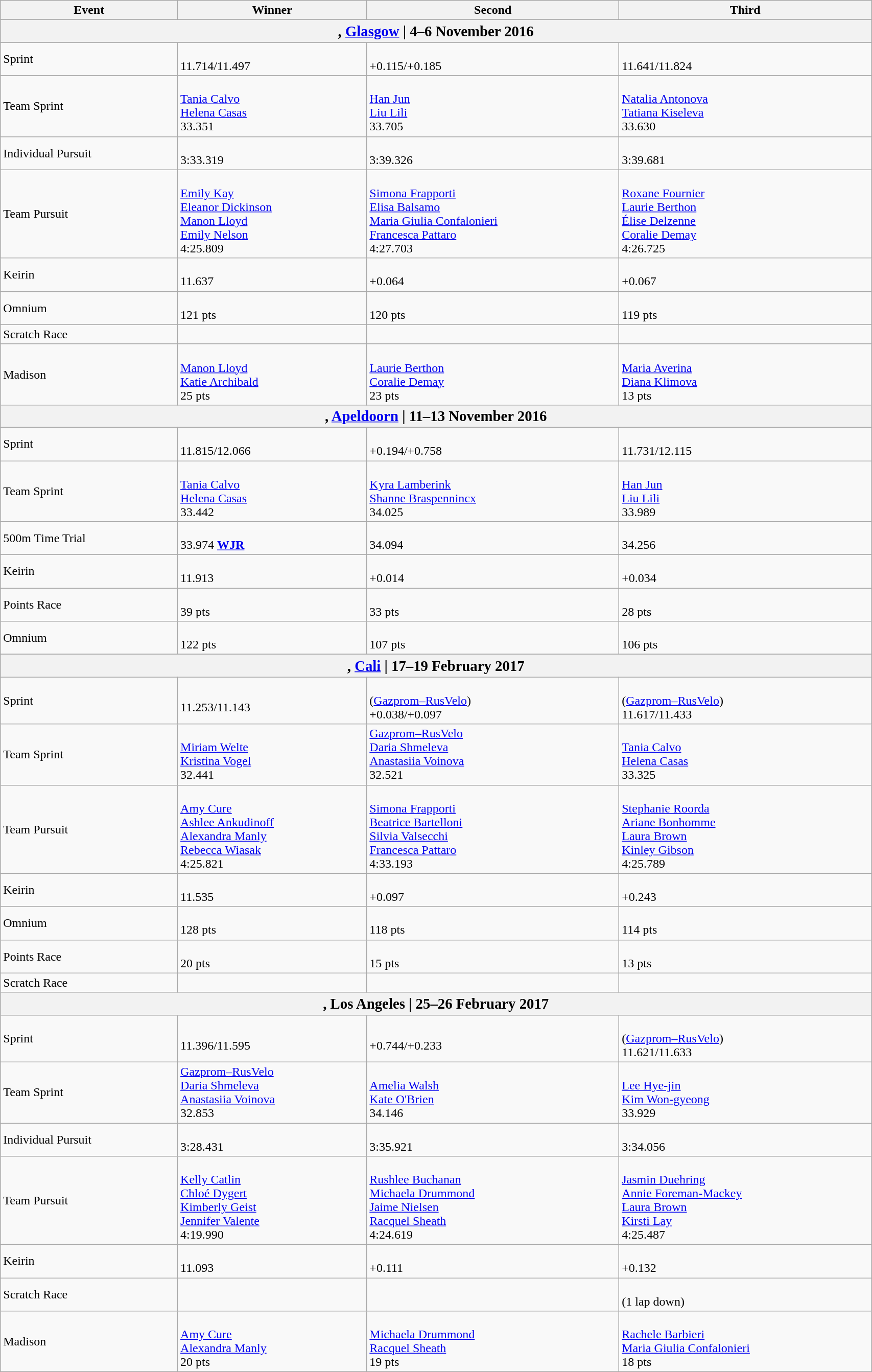<table class="wikitable" style="width:90%;">
<tr>
<th>Event</th>
<th>Winner</th>
<th>Second</th>
<th>Third</th>
</tr>
<tr>
<th colspan=4><big>, <a href='#'>Glasgow</a> | 4–6 November 2016</big></th>
</tr>
<tr>
<td>Sprint<br><em><small></small></em></td>
<td><br>11.714/11.497</td>
<td><br>+0.115/+0.185</td>
<td><br>11.641/11.824</td>
</tr>
<tr>
<td>Team Sprint<br><em><small></small></em></td>
<td><br><a href='#'>Tania Calvo</a><br><a href='#'>Helena Casas</a><br>33.351</td>
<td><br><a href='#'>Han Jun</a><br><a href='#'>Liu Lili</a><br>33.705</td>
<td><br><a href='#'>Natalia Antonova</a><br><a href='#'>Tatiana Kiseleva</a><br>33.630</td>
</tr>
<tr>
<td>Individual Pursuit<br><em><small></small></em></td>
<td><br>3:33.319</td>
<td><br>3:39.326</td>
<td><br>3:39.681</td>
</tr>
<tr>
<td>Team Pursuit<br><em><small></small></em></td>
<td><br><a href='#'>Emily Kay</a><br><a href='#'>Eleanor Dickinson</a><br><a href='#'>Manon Lloyd</a><br><a href='#'>Emily Nelson</a><br>4:25.809</td>
<td><br><a href='#'>Simona Frapporti</a><br><a href='#'>Elisa Balsamo</a><br><a href='#'>Maria Giulia Confalonieri</a><br><a href='#'>Francesca Pattaro</a><br>4:27.703</td>
<td><br><a href='#'>Roxane Fournier</a><br><a href='#'>Laurie Berthon</a><br><a href='#'>Élise Delzenne</a><br><a href='#'>Coralie Demay</a><br>4:26.725</td>
</tr>
<tr>
<td>Keirin<br><em><small></small></em></td>
<td><br>11.637</td>
<td><br>+0.064</td>
<td><br>+0.067</td>
</tr>
<tr>
<td>Omnium<br><em><small></small></em></td>
<td><br>121 pts</td>
<td><br>120 pts</td>
<td><br>119 pts</td>
</tr>
<tr>
<td>Scratch Race<br><em><small></small></em></td>
<td></td>
<td></td>
<td></td>
</tr>
<tr>
<td>Madison<br><em><small></small></em></td>
<td><br><a href='#'>Manon Lloyd</a><br><a href='#'>Katie Archibald</a><br>25 pts</td>
<td><br><a href='#'>Laurie Berthon</a><br><a href='#'>Coralie Demay</a><br>23 pts</td>
<td><br><a href='#'>Maria Averina</a><br><a href='#'>Diana Klimova</a><br>13 pts</td>
</tr>
<tr>
<th colspan=4><big>, <a href='#'>Apeldoorn</a> | 11–13 November 2016</big></th>
</tr>
<tr>
<td>Sprint<br><em><small></small></em></td>
<td><br>11.815/12.066</td>
<td><br>+0.194/+0.758</td>
<td><br>11.731/12.115</td>
</tr>
<tr>
<td>Team Sprint<br><em><small></small></em></td>
<td><br><a href='#'>Tania Calvo</a><br><a href='#'>Helena Casas</a><br>33.442</td>
<td><br><a href='#'>Kyra Lamberink</a><br><a href='#'>Shanne Braspennincx</a><br>34.025</td>
<td><br><a href='#'>Han Jun</a><br><a href='#'>Liu Lili</a><br>33.989</td>
</tr>
<tr>
<td>500m Time Trial<br><em><small></small></em></td>
<td><br>33.974 <strong><a href='#'>WJR</a></strong></td>
<td><br>34.094</td>
<td><br>34.256</td>
</tr>
<tr>
<td>Keirin<br><em><small></small></em></td>
<td><br>11.913</td>
<td><br>+0.014</td>
<td><br>+0.034</td>
</tr>
<tr>
<td>Points Race<br><em><small></small></em></td>
<td><br>39 pts</td>
<td><br>33 pts</td>
<td><br>28 pts</td>
</tr>
<tr>
<td>Omnium<br><em><small></small></em></td>
<td><br>122 pts</td>
<td><br>107 pts</td>
<td><br>106 pts</td>
</tr>
<tr>
</tr>
<tr>
<th colspan=4><big>, <a href='#'>Cali</a> | 17–19 February 2017</big></th>
</tr>
<tr>
<td>Sprint<br><em><small></small></em></td>
<td><br>11.253/11.143</td>
<td> <br>(<a href='#'>Gazprom–RusVelo</a>)<br>+0.038/+0.097</td>
<td><br>(<a href='#'>Gazprom–RusVelo</a>)<br>11.617/11.433</td>
</tr>
<tr>
<td>Team Sprint<br><em><small></small></em></td>
<td><br><a href='#'>Miriam Welte</a><br><a href='#'>Kristina Vogel</a><br>32.441</td>
<td><a href='#'>Gazprom–RusVelo</a><br><a href='#'>Daria Shmeleva</a><br><a href='#'>Anastasiia Voinova</a><br>32.521</td>
<td><br><a href='#'>Tania Calvo</a><br><a href='#'>Helena Casas</a><br>33.325</td>
</tr>
<tr>
<td>Team Pursuit<br><em><small></small></em></td>
<td><br><a href='#'>Amy Cure</a><br><a href='#'>Ashlee Ankudinoff</a><br><a href='#'>Alexandra Manly</a><br><a href='#'>Rebecca Wiasak</a><br>4:25.821</td>
<td><br><a href='#'>Simona Frapporti</a><br><a href='#'>Beatrice Bartelloni</a><br><a href='#'>Silvia Valsecchi</a><br><a href='#'>Francesca Pattaro</a><br>4:33.193</td>
<td><br><a href='#'>Stephanie Roorda</a><br><a href='#'>Ariane Bonhomme</a><br><a href='#'>Laura Brown</a><br><a href='#'>Kinley Gibson</a><br>4:25.789</td>
</tr>
<tr>
<td>Keirin<br><em><small></small></em></td>
<td><br>11.535</td>
<td><br>+0.097</td>
<td><br>+0.243</td>
</tr>
<tr>
<td>Omnium<br><em><small></small></em></td>
<td><br>128 pts</td>
<td><br>118 pts</td>
<td><br>114 pts</td>
</tr>
<tr>
<td>Points Race<br><em><small></small></em></td>
<td><br>20 pts</td>
<td><br>15 pts</td>
<td><br>13 pts</td>
</tr>
<tr>
<td>Scratch Race<br><em><small></small></em></td>
<td></td>
<td></td>
<td></td>
</tr>
<tr>
<th colspan=4><big>, Los Angeles | 25–26 February 2017</big></th>
</tr>
<tr>
<td>Sprint<br><em><small></small></em></td>
<td><br>11.396/11.595</td>
<td><br>+0.744/+0.233</td>
<td> <br>(<a href='#'>Gazprom–RusVelo</a>)<br>11.621/11.633</td>
</tr>
<tr>
<td>Team Sprint<br><em><small></small></em></td>
<td><a href='#'>Gazprom–RusVelo</a><br><a href='#'>Daria Shmeleva</a><br><a href='#'>Anastasiia Voinova</a><br>32.853</td>
<td><br><a href='#'>Amelia Walsh</a><br><a href='#'>Kate O'Brien</a><br>34.146</td>
<td><br><a href='#'>Lee Hye-jin</a><br><a href='#'>Kim Won-gyeong</a><br>33.929</td>
</tr>
<tr>
<td>Individual Pursuit<br><em><small></small></em></td>
<td><br>3:28.431</td>
<td><br>3:35.921</td>
<td><br>3:34.056</td>
</tr>
<tr>
<td>Team Pursuit<br><em><small></small></em></td>
<td><br><a href='#'>Kelly Catlin</a><br><a href='#'>Chloé Dygert</a><br><a href='#'>Kimberly Geist</a><br><a href='#'>Jennifer Valente</a><br>4:19.990</td>
<td><br><a href='#'>Rushlee Buchanan</a><br><a href='#'>Michaela Drummond</a><br><a href='#'>Jaime Nielsen</a><br><a href='#'>Racquel Sheath</a><br>4:24.619</td>
<td><br><a href='#'>Jasmin Duehring</a><br><a href='#'>Annie Foreman-Mackey</a><br><a href='#'>Laura Brown</a><br><a href='#'>Kirsti Lay</a><br>4:25.487</td>
</tr>
<tr>
<td>Keirin<br><em><small></small></em></td>
<td><br>11.093</td>
<td><br>+0.111</td>
<td><br>+0.132</td>
</tr>
<tr>
<td>Scratch Race<br><em><small></small></em></td>
<td></td>
<td></td>
<td><br>(1 lap down)</td>
</tr>
<tr>
<td>Madison<br><em><small></small></em></td>
<td><br><a href='#'>Amy Cure</a><br><a href='#'>Alexandra Manly</a><br>20 pts</td>
<td><br><a href='#'>Michaela Drummond</a><br><a href='#'>Racquel Sheath</a><br>19 pts</td>
<td><br><a href='#'>Rachele Barbieri</a><br><a href='#'>Maria Giulia Confalonieri</a><br>18 pts</td>
</tr>
</table>
